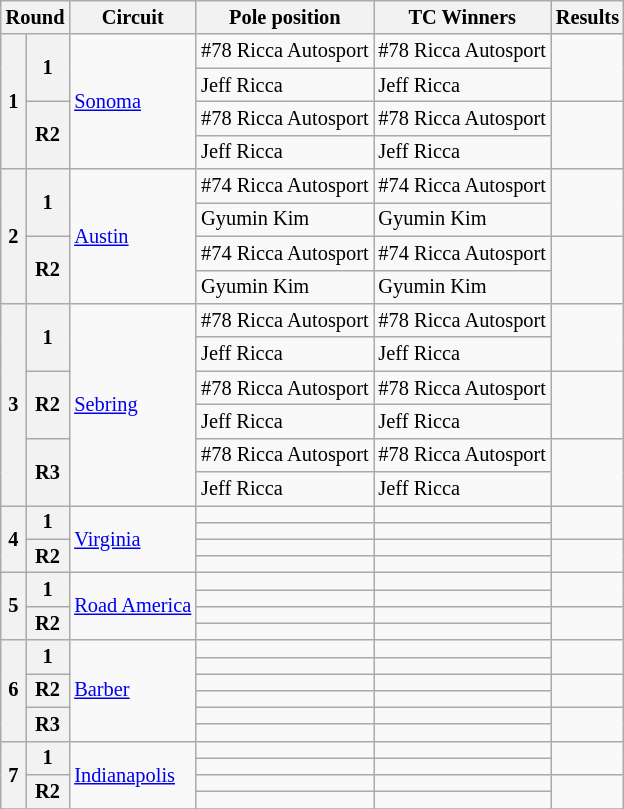<table class="wikitable" style="font-size:85%;">
<tr>
<th colspan="2">Round</th>
<th>Circuit</th>
<th>Pole position</th>
<th>TC Winners</th>
<th>Results</th>
</tr>
<tr>
<th rowspan="4">1</th>
<th rowspan="2">1</th>
<td rowspan="4"> <a href='#'>Sonoma</a></td>
<td> #78 Ricca Autosport</td>
<td> #78 Ricca Autosport</td>
<td rowspan="2" align="center"></td>
</tr>
<tr>
<td> Jeff Ricca</td>
<td> Jeff Ricca</td>
</tr>
<tr>
<th rowspan="2">R2</th>
<td> #78 Ricca Autosport</td>
<td> #78 Ricca Autosport</td>
<td rowspan="2" align="center"></td>
</tr>
<tr>
<td> Jeff Ricca</td>
<td> Jeff Ricca</td>
</tr>
<tr>
<th rowspan="4">2</th>
<th rowspan="2">1</th>
<td rowspan="4"> <a href='#'>Austin</a></td>
<td> #74 Ricca Autosport</td>
<td> #74 Ricca Autosport</td>
<td rowspan="2" align="center"></td>
</tr>
<tr>
<td> Gyumin Kim</td>
<td> Gyumin Kim</td>
</tr>
<tr>
<th rowspan="2">R2</th>
<td> #74 Ricca Autosport</td>
<td> #74 Ricca Autosport</td>
<td rowspan="2" align="center"></td>
</tr>
<tr>
<td> Gyumin Kim</td>
<td> Gyumin Kim</td>
</tr>
<tr>
<th rowspan="6">3</th>
<th rowspan="2">1</th>
<td rowspan="6"> <a href='#'>Sebring</a></td>
<td> #78 Ricca Autosport</td>
<td> #78 Ricca Autosport</td>
<td rowspan="2" align="center"></td>
</tr>
<tr>
<td> Jeff Ricca</td>
<td> Jeff Ricca</td>
</tr>
<tr>
<th rowspan="2">R2</th>
<td> #78 Ricca Autosport</td>
<td> #78 Ricca Autosport</td>
<td rowspan="2" align="center"></td>
</tr>
<tr>
<td> Jeff Ricca</td>
<td> Jeff Ricca</td>
</tr>
<tr>
<th rowspan="2">R3</th>
<td> #78 Ricca Autosport</td>
<td> #78 Ricca Autosport</td>
<td rowspan="2"></td>
</tr>
<tr>
<td> Jeff Ricca</td>
<td> Jeff Ricca</td>
</tr>
<tr>
<th rowspan="4">4</th>
<th rowspan="2">1</th>
<td rowspan="4"> <a href='#'>Virginia</a></td>
<td></td>
<td></td>
<td rowspan="2" align="center"></td>
</tr>
<tr>
<td></td>
<td></td>
</tr>
<tr>
<th rowspan="2">R2</th>
<td></td>
<td></td>
<td rowspan="2" align="center"></td>
</tr>
<tr>
<td></td>
<td></td>
</tr>
<tr>
<th rowspan="4">5</th>
<th rowspan="2">1</th>
<td rowspan="4"> <a href='#'>Road America</a></td>
<td></td>
<td></td>
<td rowspan="2" align="center"></td>
</tr>
<tr>
<td></td>
<td></td>
</tr>
<tr>
<th rowspan="2">R2</th>
<td></td>
<td></td>
<td rowspan="2" align="center"></td>
</tr>
<tr>
<td></td>
<td></td>
</tr>
<tr>
<th rowspan="6">6</th>
<th rowspan="2">1</th>
<td rowspan="6"> <a href='#'>Barber</a></td>
<td></td>
<td></td>
<td rowspan="2" align="center"></td>
</tr>
<tr>
<td></td>
<td></td>
</tr>
<tr>
<th rowspan="2">R2</th>
<td></td>
<td></td>
<td rowspan="2" align="center"></td>
</tr>
<tr>
<td></td>
<td></td>
</tr>
<tr>
<th rowspan="2">R3</th>
<td></td>
<td></td>
<td rowspan="2"></td>
</tr>
<tr>
<td></td>
<td></td>
</tr>
<tr>
<th rowspan="4">7</th>
<th rowspan="2">1</th>
<td rowspan="4"> <a href='#'>Indianapolis</a></td>
<td></td>
<td></td>
<td rowspan="2" align="center"></td>
</tr>
<tr>
<td></td>
<td></td>
</tr>
<tr>
<th rowspan="2">R2</th>
<td></td>
<td></td>
<td rowspan="2" align="center"></td>
</tr>
<tr>
<td></td>
<td></td>
</tr>
<tr>
</tr>
</table>
